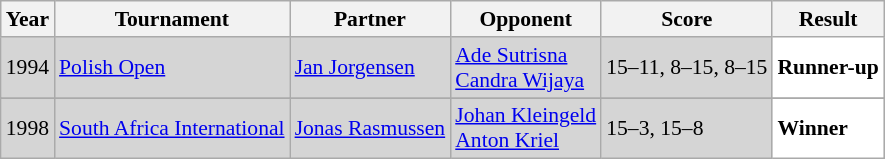<table class="sortable wikitable" style="font-size: 90%;">
<tr>
<th>Year</th>
<th>Tournament</th>
<th>Partner</th>
<th>Opponent</th>
<th>Score</th>
<th>Result</th>
</tr>
<tr style="background:#D5D5D5">
<td align="center">1994</td>
<td align="left"><a href='#'>Polish Open</a></td>
<td align="left"> <a href='#'>Jan Jorgensen</a></td>
<td align="left"> <a href='#'>Ade Sutrisna</a> <br> <a href='#'>Candra Wijaya</a></td>
<td align="left">15–11, 8–15, 8–15</td>
<td style="text-align:left; background: white"> <strong>Runner-up</strong></td>
</tr>
<tr>
</tr>
<tr style="background:#D5D5D5">
<td align="center">1998</td>
<td align="left"><a href='#'>South Africa International</a></td>
<td align="left"> <a href='#'>Jonas Rasmussen</a></td>
<td align="left"> <a href='#'>Johan Kleingeld</a> <br> <a href='#'>Anton Kriel</a></td>
<td align="left">15–3, 15–8</td>
<td style="text-align:left; background: white"> <strong>Winner</strong></td>
</tr>
</table>
